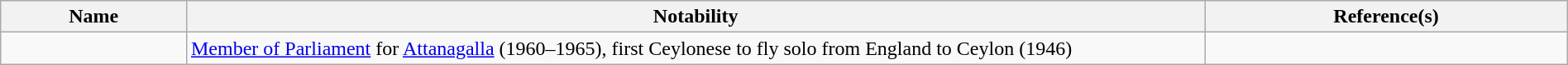<table class="wikitable sortable" style="width:100%">
<tr>
<th style="width:*;">Name</th>
<th style="width:65%;" class="unsortable">Notability</th>
<th style="width:*;" class="unsortable">Reference(s)</th>
</tr>
<tr>
<td></td>
<td><a href='#'>Member of Parliament</a> for <a href='#'>Attanagalla</a> (1960–1965), first Ceylonese to fly solo from England to Ceylon (1946)</td>
<td style="text-align:center;"></td>
</tr>
</table>
